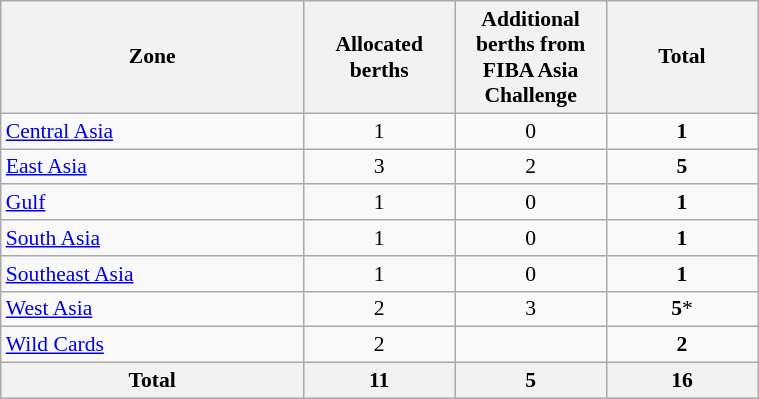<table class=wikitable style="text-align:center; font-size:90%" width=40%>
<tr>
<th width=40%>Zone</th>
<th width=20%>Allocated berths</th>
<th width=20%>Additional berths from FIBA Asia Challenge</th>
<th width=20%>Total</th>
</tr>
<tr>
<td align=left><a href='#'>Central Asia</a></td>
<td>1</td>
<td>0</td>
<td><strong>1</strong></td>
</tr>
<tr>
<td align=left><a href='#'>East Asia</a></td>
<td>3</td>
<td>2</td>
<td><strong>5</strong></td>
</tr>
<tr>
<td align=left><a href='#'>Gulf</a></td>
<td>1</td>
<td>0</td>
<td><strong>1</strong></td>
</tr>
<tr>
<td align=left><a href='#'>South Asia</a></td>
<td>1</td>
<td>0</td>
<td><strong>1</strong></td>
</tr>
<tr>
<td align=left><a href='#'>Southeast Asia</a></td>
<td>1</td>
<td>0</td>
<td><strong>1</strong></td>
</tr>
<tr>
<td align=left><a href='#'>West Asia</a></td>
<td>2</td>
<td>3</td>
<td><strong>5</strong>*</td>
</tr>
<tr>
<td align=left><a href='#'>Wild Cards</a></td>
<td>2</td>
<td></td>
<td><strong>2</strong></td>
</tr>
<tr>
<th>Total</th>
<th>11</th>
<th>5</th>
<th>16</th>
</tr>
</table>
